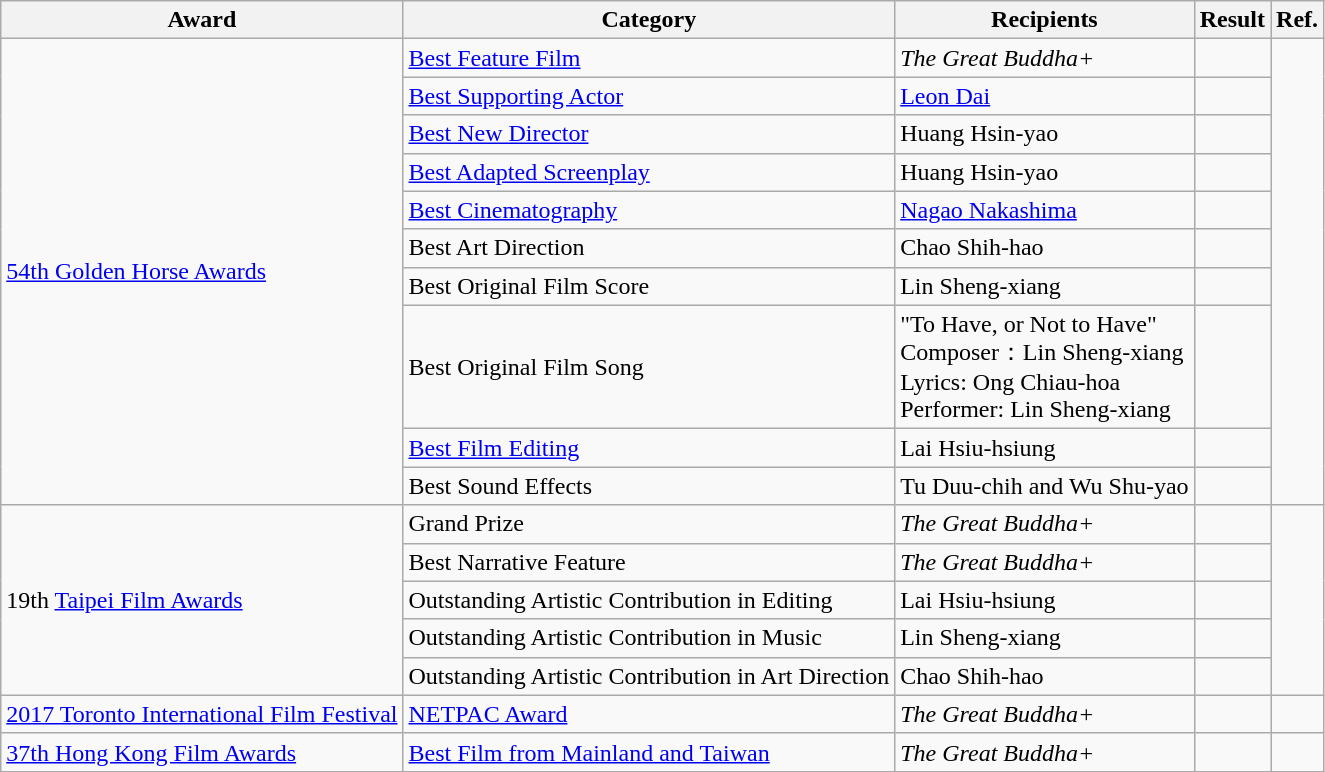<table class="wikitable">
<tr>
<th>Award</th>
<th>Category</th>
<th>Recipients</th>
<th>Result</th>
<th>Ref.</th>
</tr>
<tr>
<td rowspan=10><a href='#'>54th Golden Horse Awards</a></td>
<td><a href='#'>Best Feature Film</a></td>
<td><em>The Great Buddha+</em></td>
<td></td>
<td rowspan=10></td>
</tr>
<tr>
<td><a href='#'>Best Supporting Actor</a></td>
<td><a href='#'>Leon Dai</a></td>
<td></td>
</tr>
<tr>
<td><a href='#'>Best New Director</a></td>
<td>Huang Hsin-yao</td>
<td></td>
</tr>
<tr>
<td><a href='#'>Best Adapted Screenplay</a></td>
<td>Huang Hsin-yao</td>
<td></td>
</tr>
<tr>
<td><a href='#'>Best Cinematography</a></td>
<td><a href='#'>Nagao Nakashima</a></td>
<td></td>
</tr>
<tr>
<td>Best Art Direction</td>
<td>Chao Shih-hao</td>
<td></td>
</tr>
<tr>
<td>Best Original Film Score</td>
<td>Lin Sheng-xiang</td>
<td></td>
</tr>
<tr>
<td>Best Original Film Song</td>
<td>"To Have, or Not to Have"<br>Composer：Lin Sheng-xiang<br>Lyrics: Ong Chiau-hoa<br>Performer: Lin Sheng-xiang</td>
<td></td>
</tr>
<tr>
<td><a href='#'>Best Film Editing</a></td>
<td>Lai Hsiu-hsiung</td>
<td></td>
</tr>
<tr>
<td>Best Sound Effects</td>
<td>Tu Duu-chih and Wu Shu-yao</td>
<td></td>
</tr>
<tr>
<td rowspan=5>19th <a href='#'>Taipei Film Awards</a></td>
<td>Grand Prize</td>
<td><em>The Great Buddha+</em></td>
<td></td>
<td rowspan=5></td>
</tr>
<tr>
<td>Best Narrative Feature</td>
<td><em>The Great Buddha+</em></td>
<td></td>
</tr>
<tr>
<td>Outstanding Artistic Contribution in Editing</td>
<td>Lai Hsiu-hsiung</td>
<td></td>
</tr>
<tr>
<td>Outstanding Artistic Contribution in Music</td>
<td>Lin Sheng-xiang</td>
<td></td>
</tr>
<tr>
<td>Outstanding Artistic Contribution in Art Direction</td>
<td>Chao Shih-hao</td>
<td></td>
</tr>
<tr>
<td><a href='#'>2017 Toronto International Film Festival</a></td>
<td><a href='#'>NETPAC Award</a></td>
<td><em>The Great Buddha+</em></td>
<td></td>
<td></td>
</tr>
<tr>
<td><a href='#'>37th Hong Kong Film Awards</a></td>
<td><a href='#'>Best Film from Mainland and Taiwan</a></td>
<td><em>The Great Buddha+</em></td>
<td></td>
<td></td>
</tr>
</table>
